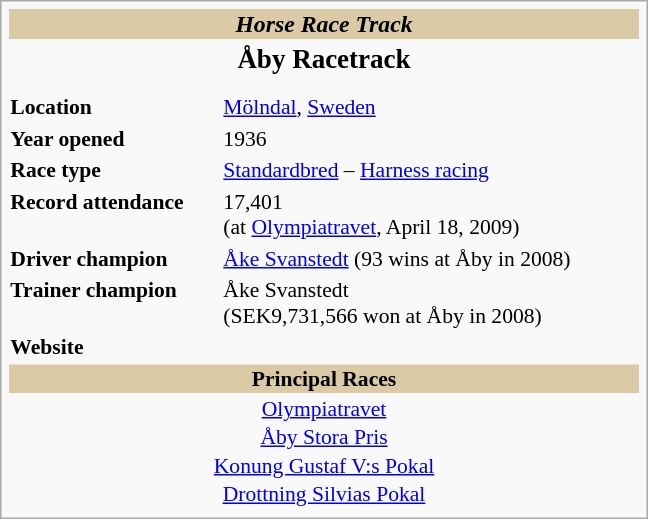<table class="infobox" style="font-size:90%;width:30em;">
<tr>
<th style="font-size:110%;text-align:center;;background:#DACAA5;" colspan="2"><em>Horse Race Track</em></th>
</tr>
<tr>
<th colspan="2" style="font-size:125%;text-align:center;">Åby Racetrack</th>
</tr>
<tr>
<td colspan="2" style="font-size:90%;text-align:center;padding-bottom:.5em;"></td>
</tr>
<tr>
<td><strong>Location</strong></td>
<td><a href='#'>Mölndal</a>, <a href='#'>Sweden</a></td>
</tr>
<tr>
<td><strong>Year opened</strong></td>
<td>1936</td>
</tr>
<tr>
<td><strong>Race type</strong></td>
<td><a href='#'>Standardbred</a> – <a href='#'>Harness racing</a></td>
</tr>
<tr>
<td><strong>Record attendance</strong></td>
<td>17,401 <br>(at <a href='#'>Olympiatravet</a>, April 18, 2009)</td>
</tr>
<tr>
<td><strong>Driver champion</strong></td>
<td><a href='#'>Åke Svanstedt</a> (93 wins at Åby in 2008)</td>
</tr>
<tr>
<td><strong>Trainer champion</strong></td>
<td>Åke Svanstedt<br>(SEK9,731,566 won at Åby in 2008)</td>
</tr>
<tr>
<td><strong>Website</strong></td>
<td></td>
</tr>
<tr>
<th style="background:#DACAA5;" colspan="2">Principal Races</th>
</tr>
<tr>
<td colspan="2" style="text-align:center;width:25em; padding:0px; border:none;"><a href='#'>Olympiatravet</a></td>
</tr>
<tr>
<td colspan="2" style="text-align:center;width:25em; padding:0px; border:none;"><a href='#'>Åby Stora Pris</a></td>
</tr>
<tr>
<td colspan="2" style="text-align:center;width:25em; padding:0px; border:none;"><a href='#'>Konung Gustaf V:s Pokal</a></td>
</tr>
<tr>
<td colspan="2" style="text-align:center;width:25em; padding:0px; border:none;"><a href='#'>Drottning Silvias Pokal</a></td>
</tr>
<tr>
</tr>
</table>
